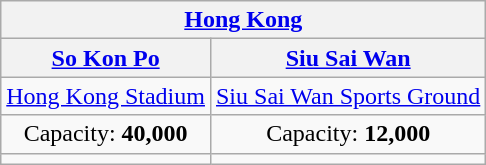<table class="wikitable" style="text-align:center">
<tr>
<th colspan=2><a href='#'>Hong Kong</a></th>
</tr>
<tr>
<th><a href='#'>So Kon Po</a></th>
<th><a href='#'>Siu Sai Wan</a></th>
</tr>
<tr>
<td><a href='#'>Hong Kong Stadium</a></td>
<td><a href='#'>Siu Sai Wan Sports Ground</a></td>
</tr>
<tr>
<td>Capacity: <strong>40,000</strong></td>
<td>Capacity: <strong>12,000</strong></td>
</tr>
<tr>
<td></td>
<td></td>
</tr>
</table>
